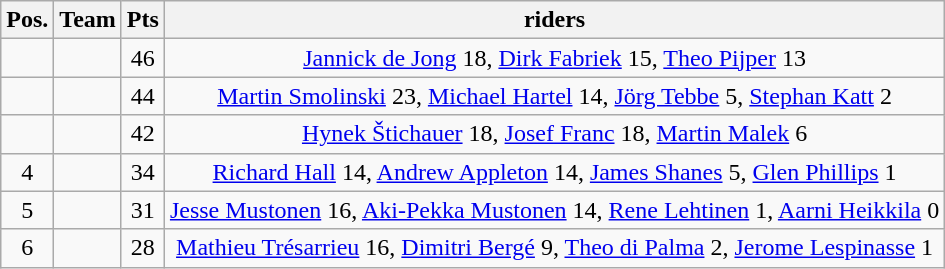<table class=wikitable>
<tr>
<th>Pos.</th>
<th>Team</th>
<th>Pts</th>
<th>riders</th>
</tr>
<tr align=center>
<td></td>
<td align=left></td>
<td>46</td>
<td><a href='#'>Jannick de Jong</a> 18, <a href='#'>Dirk Fabriek</a> 15, <a href='#'>Theo Pijper</a> 13</td>
</tr>
<tr align=center>
<td></td>
<td align=left></td>
<td>44</td>
<td><a href='#'>Martin Smolinski</a> 23, <a href='#'>Michael Hartel</a> 14, <a href='#'>Jörg Tebbe</a> 5, <a href='#'>Stephan Katt</a> 2</td>
</tr>
<tr align=center>
<td></td>
<td align=left></td>
<td>42</td>
<td><a href='#'>Hynek Štichauer</a> 18, <a href='#'>Josef Franc</a> 18, <a href='#'>Martin Malek</a> 6</td>
</tr>
<tr align=center>
<td>4</td>
<td align=left></td>
<td>34</td>
<td><a href='#'>Richard Hall</a> 14, <a href='#'>Andrew Appleton</a> 14, <a href='#'>James Shanes</a> 5, <a href='#'>Glen Phillips</a> 1</td>
</tr>
<tr align=center>
<td>5</td>
<td align=left></td>
<td>31</td>
<td><a href='#'>Jesse Mustonen</a> 16, <a href='#'>Aki-Pekka Mustonen</a> 14, <a href='#'>Rene Lehtinen</a> 1, <a href='#'>Aarni Heikkila</a> 0</td>
</tr>
<tr align=center>
<td>6</td>
<td align=left></td>
<td>28</td>
<td><a href='#'>Mathieu Trésarrieu</a> 16, <a href='#'>Dimitri Bergé</a> 9, <a href='#'>Theo di Palma</a> 2, <a href='#'>Jerome Lespinasse</a> 1</td>
</tr>
</table>
